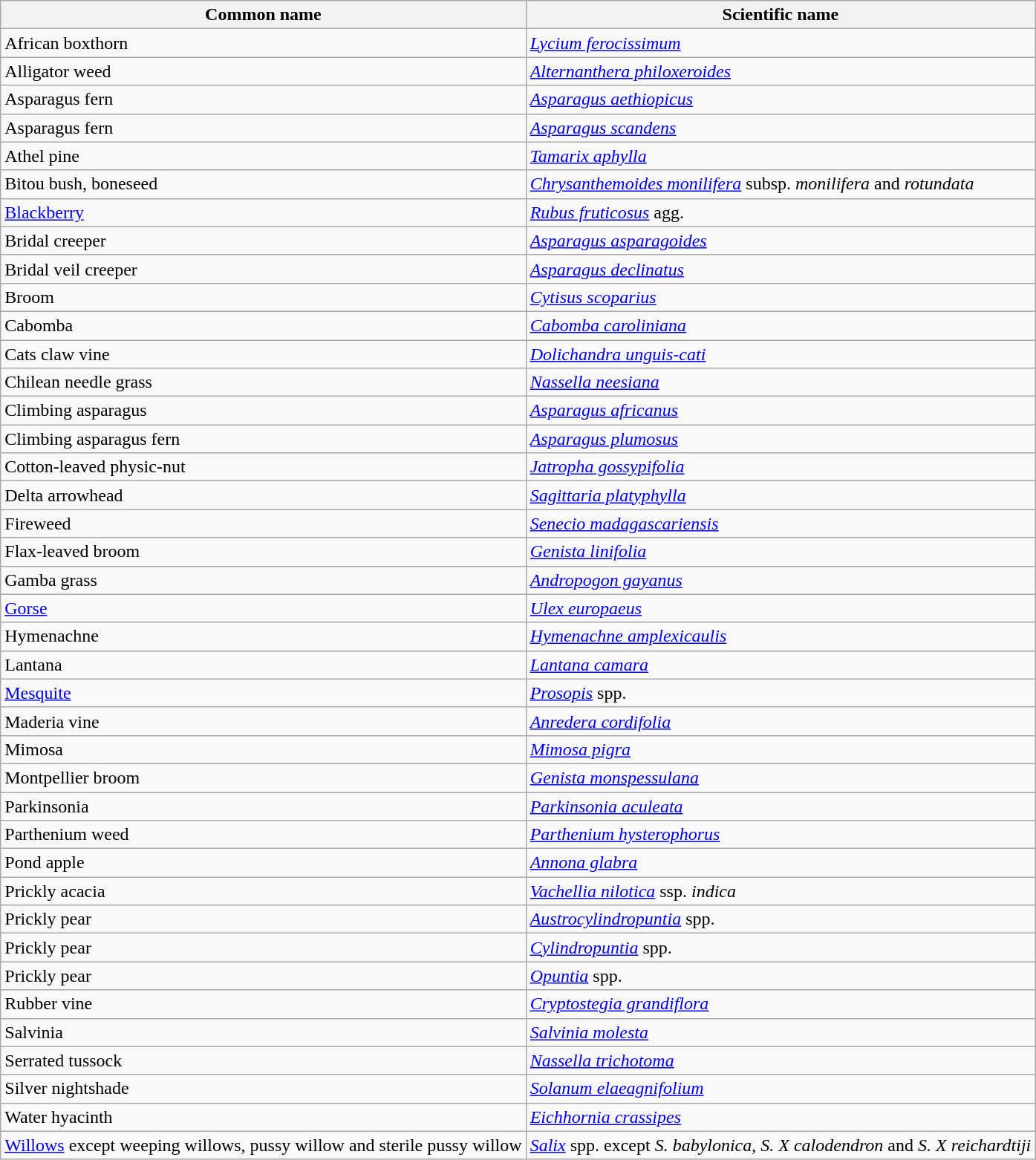<table class="wikitable sortable">
<tr>
<th>Common name</th>
<th>Scientific name</th>
</tr>
<tr>
<td>African boxthorn</td>
<td><em><a href='#'>Lycium ferocissimum</a></em></td>
</tr>
<tr>
<td>Alligator weed</td>
<td><em><a href='#'>Alternanthera philoxeroides</a></em></td>
</tr>
<tr>
<td>Asparagus fern</td>
<td><em><a href='#'>Asparagus aethiopicus</a></em></td>
</tr>
<tr>
<td>Asparagus fern</td>
<td><em><a href='#'>Asparagus scandens</a></em></td>
</tr>
<tr>
<td>Athel pine</td>
<td><em><a href='#'>Tamarix aphylla</a></em></td>
</tr>
<tr>
<td>Bitou bush, boneseed</td>
<td><em><a href='#'>Chrysanthemoides monilifera</a></em> subsp. <em>monilifera</em> and <em>rotundata</em></td>
</tr>
<tr>
<td><a href='#'>Blackberry</a></td>
<td><em><a href='#'>Rubus fruticosus</a></em> agg.</td>
</tr>
<tr>
<td>Bridal creeper</td>
<td><em><a href='#'>Asparagus asparagoides</a></em></td>
</tr>
<tr>
<td>Bridal veil creeper</td>
<td><em><a href='#'>Asparagus declinatus</a></em></td>
</tr>
<tr>
<td>Broom</td>
<td><em><a href='#'>Cytisus scoparius</a></em></td>
</tr>
<tr>
<td>Cabomba</td>
<td><em><a href='#'>Cabomba caroliniana</a></em></td>
</tr>
<tr>
<td>Cats claw vine</td>
<td><em><a href='#'>Dolichandra unguis-cati</a></em></td>
</tr>
<tr>
<td>Chilean needle grass</td>
<td><em><a href='#'>Nassella neesiana</a></em></td>
</tr>
<tr>
<td>Climbing asparagus</td>
<td><em><a href='#'>Asparagus africanus</a></em></td>
</tr>
<tr>
<td>Climbing asparagus fern</td>
<td><em><a href='#'>Asparagus plumosus</a></em></td>
</tr>
<tr>
<td>Cotton-leaved physic-nut</td>
<td><em><a href='#'>Jatropha gossypifolia</a></em></td>
</tr>
<tr>
<td>Delta arrowhead</td>
<td><em><a href='#'>Sagittaria platyphylla</a></em></td>
</tr>
<tr>
<td>Fireweed</td>
<td><em><a href='#'>Senecio madagascariensis</a></em></td>
</tr>
<tr>
<td>Flax-leaved broom</td>
<td><em><a href='#'>Genista linifolia</a></em></td>
</tr>
<tr>
<td>Gamba grass</td>
<td><em><a href='#'>Andropogon gayanus</a></em></td>
</tr>
<tr>
<td><a href='#'>Gorse</a></td>
<td><em><a href='#'>Ulex europaeus</a></em></td>
</tr>
<tr>
<td>Hymenachne</td>
<td><em><a href='#'>Hymenachne amplexicaulis</a></em></td>
</tr>
<tr>
<td>Lantana</td>
<td><em><a href='#'>Lantana camara</a></em></td>
</tr>
<tr>
<td><a href='#'>Mesquite</a></td>
<td><em><a href='#'>Prosopis</a></em> spp.</td>
</tr>
<tr>
<td>Maderia vine</td>
<td><em><a href='#'>Anredera cordifolia</a></em></td>
</tr>
<tr>
<td>Mimosa</td>
<td><em><a href='#'>Mimosa pigra</a></em></td>
</tr>
<tr>
<td>Montpellier broom</td>
<td><em><a href='#'>Genista monspessulana</a></em></td>
</tr>
<tr>
<td>Parkinsonia</td>
<td><em><a href='#'>Parkinsonia aculeata</a></em></td>
</tr>
<tr>
<td>Parthenium weed</td>
<td><em><a href='#'>Parthenium hysterophorus</a></em></td>
</tr>
<tr>
<td>Pond apple</td>
<td><em><a href='#'>Annona glabra</a></em></td>
</tr>
<tr>
<td>Prickly acacia</td>
<td><em><a href='#'>Vachellia nilotica</a></em> ssp. <em>indica</em></td>
</tr>
<tr>
<td>Prickly pear</td>
<td><em><a href='#'>Austrocylindropuntia</a></em> spp.</td>
</tr>
<tr>
<td>Prickly pear</td>
<td><em><a href='#'>Cylindropuntia</a></em> spp.</td>
</tr>
<tr>
<td>Prickly pear</td>
<td><em><a href='#'>Opuntia</a></em> spp.</td>
</tr>
<tr>
<td>Rubber vine</td>
<td><em><a href='#'>Cryptostegia grandiflora</a></em></td>
</tr>
<tr>
<td>Salvinia</td>
<td><em><a href='#'>Salvinia molesta</a></em></td>
</tr>
<tr>
<td>Serrated tussock</td>
<td><em><a href='#'>Nassella trichotoma</a></em></td>
</tr>
<tr>
<td>Silver nightshade</td>
<td><em><a href='#'>Solanum elaeagnifolium</a></em></td>
</tr>
<tr>
<td>Water hyacinth</td>
<td><em><a href='#'>Eichhornia crassipes</a></em></td>
</tr>
<tr>
<td><a href='#'>Willows</a> except weeping willows, pussy willow and sterile pussy willow</td>
<td><em><a href='#'>Salix</a></em> spp. except <em>S. babylonica</em>, <em>S. X calodendron</em> and <em>S. X reichardtiji</em></td>
</tr>
</table>
